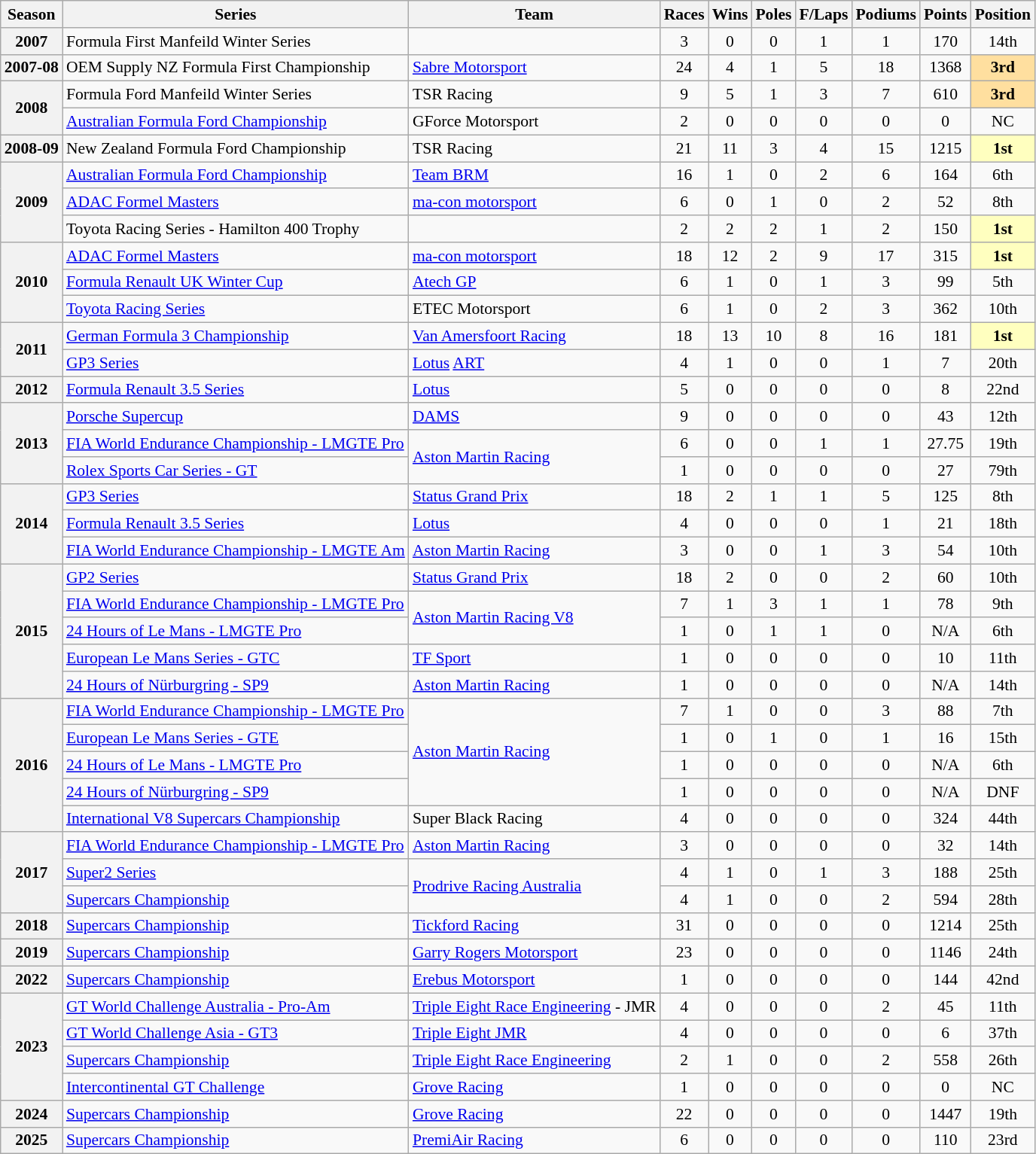<table class="wikitable" style="font-size: 90%; text-align:center">
<tr>
<th>Season</th>
<th>Series</th>
<th>Team</th>
<th>Races</th>
<th>Wins</th>
<th>Poles</th>
<th>F/Laps</th>
<th>Podiums</th>
<th>Points</th>
<th>Position</th>
</tr>
<tr>
<th>2007</th>
<td align=left>Formula First Manfeild Winter Series</td>
<td align=left></td>
<td>3</td>
<td>0</td>
<td>0</td>
<td>1</td>
<td>1</td>
<td>170</td>
<td>14th</td>
</tr>
<tr>
<th>2007-08</th>
<td align=left>OEM Supply NZ Formula First Championship</td>
<td align=left><a href='#'>Sabre Motorsport</a></td>
<td>24</td>
<td>4</td>
<td>1</td>
<td>5</td>
<td>18</td>
<td>1368</td>
<td style="background:#FFDF9F;"><strong>3rd</strong></td>
</tr>
<tr>
<th rowspan=2>2008</th>
<td align=left>Formula Ford Manfeild Winter Series</td>
<td align=left>TSR Racing</td>
<td>9</td>
<td>5</td>
<td>1</td>
<td>3</td>
<td>7</td>
<td>610</td>
<td style="background:#FFDF9F;"><strong>3rd</strong></td>
</tr>
<tr>
<td align=left><a href='#'>Australian Formula Ford Championship</a></td>
<td align=left>GForce Motorsport</td>
<td>2</td>
<td>0</td>
<td>0</td>
<td>0</td>
<td>0</td>
<td>0</td>
<td>NC</td>
</tr>
<tr>
<th>2008-09</th>
<td align=left>New Zealand Formula Ford Championship</td>
<td align=left>TSR Racing</td>
<td>21</td>
<td>11</td>
<td>3</td>
<td>4</td>
<td>15</td>
<td>1215</td>
<td style="background:#FFFFBF;"><strong>1st</strong></td>
</tr>
<tr>
<th rowspan=3>2009</th>
<td align=left><a href='#'>Australian Formula Ford Championship</a></td>
<td align=left><a href='#'>Team BRM</a></td>
<td>16</td>
<td>1</td>
<td>0</td>
<td>2</td>
<td>6</td>
<td>164</td>
<td>6th</td>
</tr>
<tr>
<td align=left><a href='#'>ADAC Formel Masters</a></td>
<td align=left><a href='#'>ma-con motorsport</a></td>
<td>6</td>
<td>0</td>
<td>1</td>
<td>0</td>
<td>2</td>
<td>52</td>
<td>8th</td>
</tr>
<tr>
<td align=left>Toyota Racing Series - Hamilton 400 Trophy</td>
<td align=left></td>
<td>2</td>
<td>2</td>
<td>2</td>
<td>1</td>
<td>2</td>
<td>150</td>
<td style="background:#FFFFBF;"><strong>1st</strong></td>
</tr>
<tr>
<th rowspan=3>2010</th>
<td align=left><a href='#'>ADAC Formel Masters</a></td>
<td align=left><a href='#'>ma-con motorsport</a></td>
<td>18</td>
<td>12</td>
<td>2</td>
<td>9</td>
<td>17</td>
<td>315</td>
<td style="background:#FFFFBF;"><strong>1st</strong></td>
</tr>
<tr>
<td align=left><a href='#'>Formula Renault UK Winter Cup</a></td>
<td align=left><a href='#'>Atech GP</a></td>
<td>6</td>
<td>1</td>
<td>0</td>
<td>1</td>
<td>3</td>
<td>99</td>
<td>5th</td>
</tr>
<tr>
<td align=left><a href='#'>Toyota Racing Series</a></td>
<td align=left>ETEC Motorsport</td>
<td>6</td>
<td>1</td>
<td>0</td>
<td>2</td>
<td>3</td>
<td>362</td>
<td>10th</td>
</tr>
<tr>
<th rowspan=2>2011</th>
<td align=left><a href='#'>German Formula 3 Championship</a></td>
<td align=left><a href='#'>Van Amersfoort Racing</a></td>
<td>18</td>
<td>13</td>
<td>10</td>
<td>8</td>
<td>16</td>
<td>181</td>
<td style="background:#FFFFBF;"><strong>1st</strong></td>
</tr>
<tr>
<td align=left><a href='#'>GP3 Series</a></td>
<td align=left><a href='#'>Lotus</a> <a href='#'>ART</a></td>
<td>4</td>
<td>1</td>
<td>0</td>
<td>0</td>
<td>1</td>
<td>7</td>
<td>20th</td>
</tr>
<tr>
<th>2012</th>
<td align=left><a href='#'>Formula Renault 3.5 Series</a></td>
<td align=left><a href='#'>Lotus</a></td>
<td>5</td>
<td>0</td>
<td>0</td>
<td>0</td>
<td>0</td>
<td>8</td>
<td>22nd</td>
</tr>
<tr>
<th rowspan=3>2013</th>
<td align=left><a href='#'>Porsche Supercup</a></td>
<td align=left><a href='#'>DAMS</a></td>
<td>9</td>
<td>0</td>
<td>0</td>
<td>0</td>
<td>0</td>
<td>43</td>
<td>12th</td>
</tr>
<tr>
<td align=left><a href='#'>FIA World Endurance Championship - LMGTE Pro</a></td>
<td align=left rowspan=2><a href='#'>Aston Martin Racing</a></td>
<td>6</td>
<td>0</td>
<td>0</td>
<td>1</td>
<td>1</td>
<td>27.75</td>
<td>19th</td>
</tr>
<tr>
<td align=left><a href='#'>Rolex Sports Car Series - GT</a></td>
<td>1</td>
<td>0</td>
<td>0</td>
<td>0</td>
<td>0</td>
<td>27</td>
<td>79th</td>
</tr>
<tr>
<th rowspan=3>2014</th>
<td align=left><a href='#'>GP3 Series</a></td>
<td align=left><a href='#'>Status Grand Prix</a></td>
<td>18</td>
<td>2</td>
<td>1</td>
<td>1</td>
<td>5</td>
<td>125</td>
<td>8th</td>
</tr>
<tr>
<td align=left><a href='#'>Formula Renault 3.5 Series</a></td>
<td align=left><a href='#'>Lotus</a></td>
<td>4</td>
<td>0</td>
<td>0</td>
<td>0</td>
<td>1</td>
<td>21</td>
<td>18th</td>
</tr>
<tr>
<td align=left><a href='#'>FIA World Endurance Championship - LMGTE Am</a></td>
<td align=left><a href='#'>Aston Martin Racing</a></td>
<td>3</td>
<td>0</td>
<td>0</td>
<td>1</td>
<td>3</td>
<td>54</td>
<td>10th</td>
</tr>
<tr>
<th rowspan="5">2015</th>
<td align=left><a href='#'>GP2 Series</a></td>
<td align=left><a href='#'>Status Grand Prix</a></td>
<td>18</td>
<td>2</td>
<td>0</td>
<td>0</td>
<td>2</td>
<td>60</td>
<td>10th</td>
</tr>
<tr>
<td align=left><a href='#'>FIA World Endurance Championship - LMGTE Pro</a></td>
<td align=left rowspan=2><a href='#'>Aston Martin Racing V8</a></td>
<td>7</td>
<td>1</td>
<td>3</td>
<td>1</td>
<td>1</td>
<td>78</td>
<td>9th</td>
</tr>
<tr>
<td align=left><a href='#'>24 Hours of Le Mans - LMGTE Pro</a></td>
<td>1</td>
<td>0</td>
<td>1</td>
<td>1</td>
<td>0</td>
<td>N/A</td>
<td>6th</td>
</tr>
<tr>
<td align=left><a href='#'>European Le Mans Series - GTC</a></td>
<td align=left><a href='#'>TF Sport</a></td>
<td>1</td>
<td>0</td>
<td>0</td>
<td>0</td>
<td>0</td>
<td>10</td>
<td>11th</td>
</tr>
<tr>
<td align=left><a href='#'>24 Hours of Nürburgring - SP9</a></td>
<td align=left><a href='#'>Aston Martin Racing</a></td>
<td>1</td>
<td>0</td>
<td>0</td>
<td>0</td>
<td>0</td>
<td>N/A</td>
<td>14th</td>
</tr>
<tr>
<th rowspan="5">2016</th>
<td align="left"><a href='#'>FIA World Endurance Championship - LMGTE Pro</a></td>
<td rowspan="4" align="left"><a href='#'>Aston Martin Racing</a></td>
<td>7</td>
<td>1</td>
<td>0</td>
<td>0</td>
<td>3</td>
<td>88</td>
<td>7th</td>
</tr>
<tr>
<td align="left"><a href='#'>European Le Mans Series - GTE</a></td>
<td>1</td>
<td>0</td>
<td>1</td>
<td>0</td>
<td>1</td>
<td>16</td>
<td>15th</td>
</tr>
<tr>
<td align=left><a href='#'>24 Hours of Le Mans - LMGTE Pro</a></td>
<td>1</td>
<td>0</td>
<td>0</td>
<td>0</td>
<td>0</td>
<td>N/A</td>
<td>6th</td>
</tr>
<tr>
<td align=left><a href='#'>24 Hours of Nürburgring - SP9</a></td>
<td>1</td>
<td>0</td>
<td>0</td>
<td>0</td>
<td>0</td>
<td>N/A</td>
<td>DNF</td>
</tr>
<tr>
<td align=left><a href='#'>International V8 Supercars Championship</a></td>
<td align=left>Super Black Racing</td>
<td>4</td>
<td>0</td>
<td>0</td>
<td>0</td>
<td>0</td>
<td>324</td>
<td>44th</td>
</tr>
<tr>
<th rowspan="3">2017</th>
<td align=left><a href='#'>FIA World Endurance Championship - LMGTE Pro</a></td>
<td align="left"><a href='#'>Aston Martin Racing</a></td>
<td>3</td>
<td>0</td>
<td>0</td>
<td>0</td>
<td>0</td>
<td>32</td>
<td>14th</td>
</tr>
<tr>
<td align=left><a href='#'>Super2 Series</a></td>
<td align=left rowspan=2><a href='#'>Prodrive Racing Australia</a></td>
<td>4</td>
<td>1</td>
<td>0</td>
<td>1</td>
<td>3</td>
<td>188</td>
<td>25th</td>
</tr>
<tr>
<td align=left><a href='#'>Supercars Championship</a></td>
<td>4</td>
<td>1</td>
<td>0</td>
<td>0</td>
<td>2</td>
<td>594</td>
<td>28th</td>
</tr>
<tr>
<th>2018</th>
<td align=left><a href='#'>Supercars Championship</a></td>
<td align=left><a href='#'>Tickford Racing</a></td>
<td>31</td>
<td>0</td>
<td>0</td>
<td>0</td>
<td>0</td>
<td>1214</td>
<td>25th</td>
</tr>
<tr>
<th>2019</th>
<td align=left><a href='#'>Supercars Championship</a></td>
<td align=left><a href='#'>Garry Rogers Motorsport</a></td>
<td>23</td>
<td>0</td>
<td>0</td>
<td>0</td>
<td>0</td>
<td>1146</td>
<td>24th</td>
</tr>
<tr>
<th>2022</th>
<td align=left><a href='#'>Supercars Championship</a></td>
<td align=left><a href='#'>Erebus Motorsport</a></td>
<td>1</td>
<td>0</td>
<td>0</td>
<td>0</td>
<td>0</td>
<td>144</td>
<td>42nd</td>
</tr>
<tr>
<th rowspan="4">2023</th>
<td align=left><a href='#'>GT World Challenge Australia - Pro-Am</a></td>
<td align=left><a href='#'>Triple Eight Race Engineering</a> - JMR</td>
<td>4</td>
<td>0</td>
<td>0</td>
<td>0</td>
<td>2</td>
<td>45</td>
<td>11th</td>
</tr>
<tr>
<td align=left><a href='#'>GT World Challenge Asia - GT3</a></td>
<td align=left><a href='#'>Triple Eight JMR</a></td>
<td>4</td>
<td>0</td>
<td>0</td>
<td>0</td>
<td>0</td>
<td>6</td>
<td>37th</td>
</tr>
<tr>
<td align=left><a href='#'>Supercars Championship</a></td>
<td align=left><a href='#'>Triple Eight Race Engineering</a></td>
<td>2</td>
<td>1</td>
<td>0</td>
<td>0</td>
<td>2</td>
<td>558</td>
<td>26th</td>
</tr>
<tr>
<td align=left><a href='#'>Intercontinental GT Challenge</a></td>
<td align=left><a href='#'>Grove Racing</a></td>
<td>1</td>
<td>0</td>
<td>0</td>
<td>0</td>
<td>0</td>
<td>0</td>
<td>NC</td>
</tr>
<tr>
<th>2024</th>
<td align=left><a href='#'>Supercars Championship</a></td>
<td align=left><a href='#'>Grove Racing</a></td>
<td>22</td>
<td>0</td>
<td>0</td>
<td>0</td>
<td>0</td>
<td>1447</td>
<td>19th</td>
</tr>
<tr>
<th>2025</th>
<td align=left><a href='#'>Supercars Championship</a></td>
<td align=left><a href='#'>PremiAir Racing</a></td>
<td>6</td>
<td>0</td>
<td>0</td>
<td>0</td>
<td>0</td>
<td>110</td>
<td>23rd</td>
</tr>
</table>
